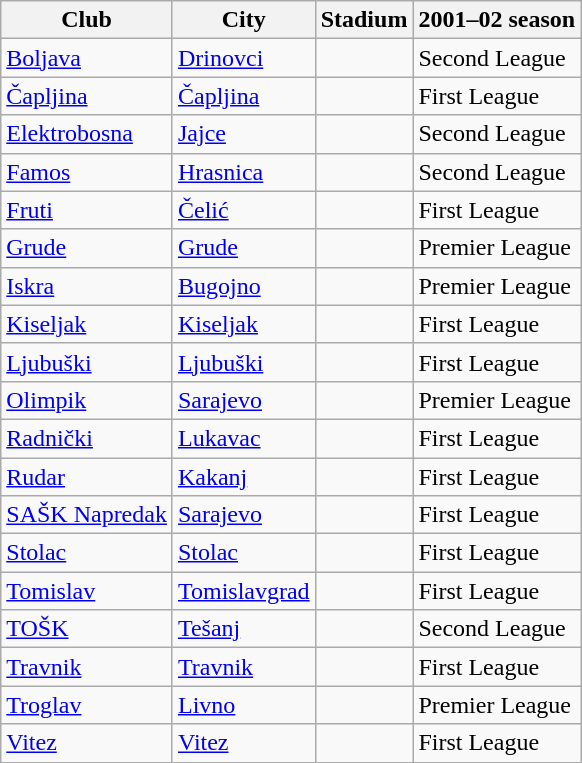<table class="wikitable sortable">
<tr>
<th>Club</th>
<th>City</th>
<th>Stadium</th>
<th>2001–02 season</th>
</tr>
<tr>
<td><a href='#'>Boljava</a></td>
<td><a href='#'>Drinovci</a></td>
<td></td>
<td>Second League</td>
</tr>
<tr>
<td><a href='#'>Čapljina</a></td>
<td><a href='#'>Čapljina</a></td>
<td></td>
<td>First League</td>
</tr>
<tr>
<td><a href='#'>Elektrobosna</a></td>
<td><a href='#'>Jajce</a></td>
<td></td>
<td>Second League</td>
</tr>
<tr>
<td><a href='#'>Famos</a></td>
<td><a href='#'>Hrasnica</a></td>
<td></td>
<td>Second League</td>
</tr>
<tr>
<td><a href='#'>Fruti</a></td>
<td><a href='#'>Čelić</a></td>
<td></td>
<td>First League</td>
</tr>
<tr>
<td><a href='#'>Grude</a></td>
<td><a href='#'>Grude</a></td>
<td></td>
<td>Premier League</td>
</tr>
<tr>
<td><a href='#'>Iskra</a></td>
<td><a href='#'>Bugojno</a></td>
<td></td>
<td>Premier League</td>
</tr>
<tr>
<td><a href='#'>Kiseljak</a></td>
<td><a href='#'>Kiseljak</a></td>
<td></td>
<td>First League</td>
</tr>
<tr>
<td><a href='#'>Ljubuški</a></td>
<td><a href='#'>Ljubuški</a></td>
<td></td>
<td>First League</td>
</tr>
<tr>
<td><a href='#'>Olimpik</a></td>
<td><a href='#'>Sarajevo</a></td>
<td></td>
<td>Premier League</td>
</tr>
<tr>
<td><a href='#'>Radnički</a></td>
<td><a href='#'>Lukavac</a></td>
<td></td>
<td>First League</td>
</tr>
<tr>
<td><a href='#'>Rudar</a></td>
<td><a href='#'>Kakanj</a></td>
<td></td>
<td>First League</td>
</tr>
<tr>
<td><a href='#'>SAŠK Napredak</a></td>
<td><a href='#'>Sarajevo</a></td>
<td></td>
<td>First League</td>
</tr>
<tr>
<td><a href='#'>Stolac</a></td>
<td><a href='#'>Stolac</a></td>
<td></td>
<td>First League</td>
</tr>
<tr>
<td><a href='#'>Tomislav</a></td>
<td><a href='#'>Tomislavgrad</a></td>
<td></td>
<td>First League</td>
</tr>
<tr>
<td><a href='#'>TOŠK</a></td>
<td><a href='#'>Tešanj</a></td>
<td></td>
<td>Second League</td>
</tr>
<tr>
<td><a href='#'>Travnik</a></td>
<td><a href='#'>Travnik</a></td>
<td></td>
<td>First League</td>
</tr>
<tr>
<td><a href='#'>Troglav</a></td>
<td><a href='#'>Livno</a></td>
<td></td>
<td>Premier League</td>
</tr>
<tr>
<td><a href='#'>Vitez</a></td>
<td><a href='#'>Vitez</a></td>
<td></td>
<td>First League</td>
</tr>
</table>
